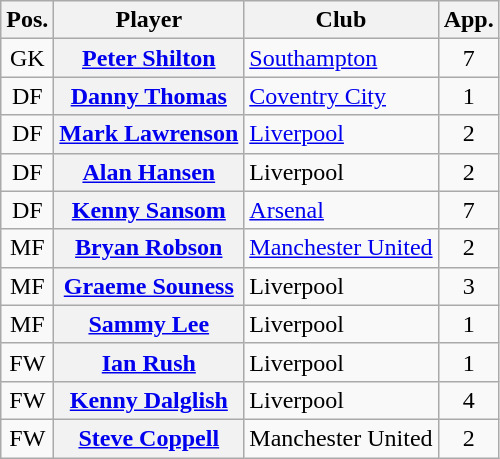<table class="wikitable plainrowheaders" style="text-align: left">
<tr>
<th scope=col>Pos.</th>
<th scope=col>Player</th>
<th scope=col>Club</th>
<th scope=col>App.</th>
</tr>
<tr>
<td style=text-align:center>GK</td>
<th scope=row><a href='#'>Peter Shilton</a> </th>
<td><a href='#'>Southampton</a></td>
<td style=text-align:center>7</td>
</tr>
<tr>
<td style=text-align:center>DF</td>
<th scope=row><a href='#'>Danny Thomas</a></th>
<td><a href='#'>Coventry City</a></td>
<td style=text-align:center>1</td>
</tr>
<tr>
<td style=text-align:center>DF</td>
<th scope=row><a href='#'>Mark Lawrenson</a></th>
<td><a href='#'>Liverpool</a></td>
<td style=text-align:center>2</td>
</tr>
<tr>
<td style=text-align:center>DF</td>
<th scope=row><a href='#'>Alan Hansen</a> </th>
<td>Liverpool</td>
<td style=text-align:center>2</td>
</tr>
<tr>
<td style=text-align:center>DF</td>
<th scope=row><a href='#'>Kenny Sansom</a> </th>
<td><a href='#'>Arsenal</a></td>
<td style=text-align:center>7</td>
</tr>
<tr>
<td style=text-align:center>MF</td>
<th scope=row><a href='#'>Bryan Robson</a> </th>
<td><a href='#'>Manchester United</a></td>
<td style=text-align:center>2</td>
</tr>
<tr>
<td style=text-align:center>MF</td>
<th scope=row><a href='#'>Graeme Souness</a> </th>
<td>Liverpool</td>
<td style=text-align:center>3</td>
</tr>
<tr>
<td style=text-align:center>MF</td>
<th scope=row><a href='#'>Sammy Lee</a></th>
<td>Liverpool</td>
<td style=text-align:center>1</td>
</tr>
<tr>
<td style=text-align:center>FW</td>
<th scope=row><a href='#'>Ian Rush</a></th>
<td>Liverpool</td>
<td style=text-align:center>1</td>
</tr>
<tr>
<td style=text-align:center>FW</td>
<th scope=row><a href='#'>Kenny Dalglish</a> </th>
<td>Liverpool</td>
<td style=text-align:center>4</td>
</tr>
<tr>
<td style=text-align:center>FW</td>
<th scope=row><a href='#'>Steve Coppell</a> </th>
<td>Manchester United</td>
<td style=text-align:center>2</td>
</tr>
</table>
